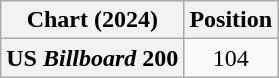<table class="wikitable sortable plainrowheaders" style="text-align:center">
<tr>
<th scope="col">Chart (2024)</th>
<th scope="col">Position</th>
</tr>
<tr>
<th scope="row">US <em>Billboard</em> 200</th>
<td>104</td>
</tr>
</table>
